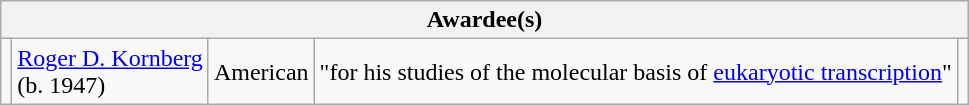<table class="wikitable">
<tr>
<th colspan="5">Awardee(s)</th>
</tr>
<tr>
<td></td>
<td><a href='#'>Roger D. Kornberg</a><br>(b. 1947)</td>
<td> American</td>
<td>"for his studies of the molecular basis of <a href='#'>eukaryotic transcription</a>"</td>
<td></td>
</tr>
</table>
